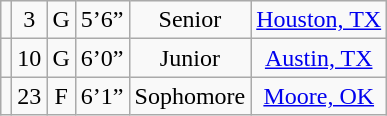<table class="wikitable sortable" border="1">
<tr align="center">
<td></td>
<td>3</td>
<td>G</td>
<td>5’6”</td>
<td>Senior</td>
<td><a href='#'>Houston, TX</a></td>
</tr>
<tr align="center">
<td></td>
<td>10</td>
<td>G</td>
<td>6’0”</td>
<td>Junior</td>
<td><a href='#'>Austin, TX</a></td>
</tr>
<tr align="center">
<td></td>
<td>23</td>
<td>F</td>
<td>6’1”</td>
<td>Sophomore</td>
<td><a href='#'>Moore, OK</a></td>
</tr>
</table>
